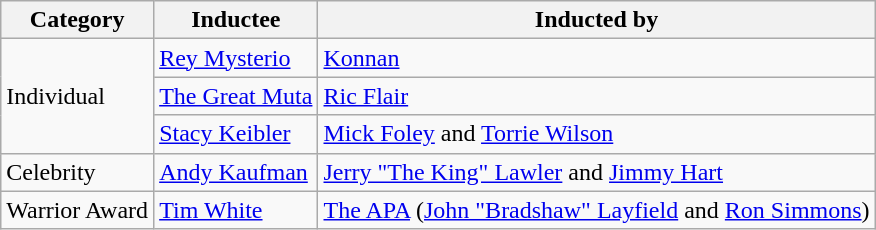<table class="wikitable">
<tr>
<th>Category</th>
<th>Inductee</th>
<th>Inducted by</th>
</tr>
<tr>
<td rowspan=3>Individual</td>
<td><a href='#'>Rey Mysterio</a></td>
<td><a href='#'>Konnan</a></td>
</tr>
<tr>
<td><a href='#'>The Great Muta</a></td>
<td><a href='#'>Ric Flair</a></td>
</tr>
<tr>
<td><a href='#'>Stacy Keibler</a></td>
<td><a href='#'>Mick Foley</a> and <a href='#'>Torrie Wilson</a></td>
</tr>
<tr>
<td>Celebrity</td>
<td><a href='#'>Andy Kaufman</a></td>
<td><a href='#'>Jerry "The King" Lawler</a> and <a href='#'>Jimmy Hart</a></td>
</tr>
<tr>
<td>Warrior Award</td>
<td><a href='#'>Tim White</a></td>
<td><a href='#'>The APA</a> (<a href='#'>John "Bradshaw" Layfield</a> and <a href='#'>Ron Simmons</a>)</td>
</tr>
</table>
